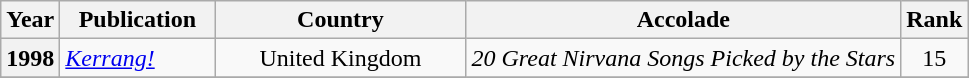<table class="wikitable plainrowheaders" style="text-align:left;">
<tr>
<th scope="col">Year</th>
<th scope="col" style="width:6em;">Publication</th>
<th scope="col" style="width:10em;">Country</th>
<th scope="col">Accolade</th>
<th scope="col">Rank</th>
</tr>
<tr>
<th scope="row">1998</th>
<td><em><a href='#'>Kerrang!</a></em></td>
<td style="text-align:center;" rowspan="1">United Kingdom</td>
<td><em>20 Great Nirvana Songs Picked by the Stars</em></td>
<td style="text-align:center;">15</td>
</tr>
<tr>
</tr>
</table>
